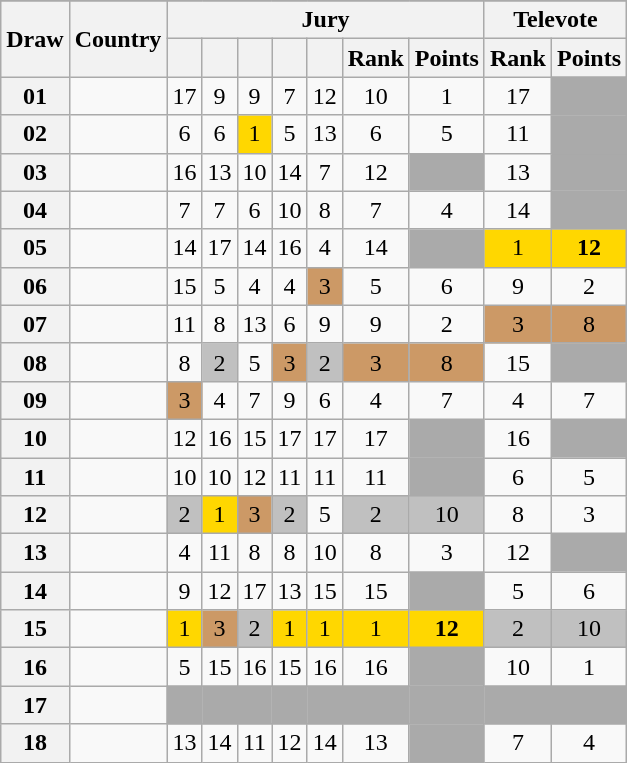<table class="sortable wikitable collapsible plainrowheaders" style="text-align:center;">
<tr>
</tr>
<tr>
<th scope="col" rowspan="2">Draw</th>
<th scope="col" rowspan="2">Country</th>
<th scope="col" colspan="7">Jury</th>
<th scope="col" colspan="2">Televote</th>
</tr>
<tr>
<th scope="col"><small></small></th>
<th scope="col"><small></small></th>
<th scope="col"><small></small></th>
<th scope="col"><small></small></th>
<th scope="col"><small></small></th>
<th scope="col">Rank</th>
<th scope="col">Points</th>
<th scope="col">Rank</th>
<th scope="col">Points</th>
</tr>
<tr>
<th scope="row" style="text-align:center;">01</th>
<td style="text-align:left;"></td>
<td>17</td>
<td>9</td>
<td>9</td>
<td>7</td>
<td>12</td>
<td>10</td>
<td>1</td>
<td>17</td>
<td style="background:#AAAAAA;"></td>
</tr>
<tr>
<th scope="row" style="text-align:center;">02</th>
<td style="text-align:left;"></td>
<td>6</td>
<td>6</td>
<td style="background:gold;">1</td>
<td>5</td>
<td>13</td>
<td>6</td>
<td>5</td>
<td>11</td>
<td style="background:#AAAAAA;"></td>
</tr>
<tr>
<th scope="row" style="text-align:center;">03</th>
<td style="text-align:left;"></td>
<td>16</td>
<td>13</td>
<td>10</td>
<td>14</td>
<td>7</td>
<td>12</td>
<td style="background:#AAAAAA;"></td>
<td>13</td>
<td style="background:#AAAAAA;"></td>
</tr>
<tr>
<th scope="row" style="text-align:center;">04</th>
<td style="text-align:left;"></td>
<td>7</td>
<td>7</td>
<td>6</td>
<td>10</td>
<td>8</td>
<td>7</td>
<td>4</td>
<td>14</td>
<td style="background:#AAAAAA;"></td>
</tr>
<tr>
<th scope="row" style="text-align:center;">05</th>
<td style="text-align:left;"></td>
<td>14</td>
<td>17</td>
<td>14</td>
<td>16</td>
<td>4</td>
<td>14</td>
<td style="background:#AAAAAA;"></td>
<td style="background:gold;">1</td>
<td style="background:gold;"><strong>12</strong></td>
</tr>
<tr>
<th scope="row" style="text-align:center;">06</th>
<td style="text-align:left;"></td>
<td>15</td>
<td>5</td>
<td>4</td>
<td>4</td>
<td style="background:#CC9966;">3</td>
<td>5</td>
<td>6</td>
<td>9</td>
<td>2</td>
</tr>
<tr>
<th scope="row" style="text-align:center;">07</th>
<td style="text-align:left;"></td>
<td>11</td>
<td>8</td>
<td>13</td>
<td>6</td>
<td>9</td>
<td>9</td>
<td>2</td>
<td style="background:#CC9966;">3</td>
<td style="background:#CC9966;">8</td>
</tr>
<tr>
<th scope="row" style="text-align:center;">08</th>
<td style="text-align:left;"></td>
<td>8</td>
<td style="background:silver;">2</td>
<td>5</td>
<td style="background:#CC9966;">3</td>
<td style="background:silver;">2</td>
<td style="background:#CC9966;">3</td>
<td style="background:#CC9966;">8</td>
<td>15</td>
<td style="background:#AAAAAA;"></td>
</tr>
<tr>
<th scope="row" style="text-align:center;">09</th>
<td style="text-align:left;"></td>
<td style="background:#CC9966;">3</td>
<td>4</td>
<td>7</td>
<td>9</td>
<td>6</td>
<td>4</td>
<td>7</td>
<td>4</td>
<td>7</td>
</tr>
<tr>
<th scope="row" style="text-align:center;">10</th>
<td style="text-align:left;"></td>
<td>12</td>
<td>16</td>
<td>15</td>
<td>17</td>
<td>17</td>
<td>17</td>
<td style="background:#AAAAAA;"></td>
<td>16</td>
<td style="background:#AAAAAA;"></td>
</tr>
<tr>
<th scope="row" style="text-align:center;">11</th>
<td style="text-align:left;"></td>
<td>10</td>
<td>10</td>
<td>12</td>
<td>11</td>
<td>11</td>
<td>11</td>
<td style="background:#AAAAAA;"></td>
<td>6</td>
<td>5</td>
</tr>
<tr>
<th scope="row" style="text-align:center;">12</th>
<td style="text-align:left;"></td>
<td style="background:silver;">2</td>
<td style="background:gold;">1</td>
<td style="background:#CC9966;">3</td>
<td style="background:silver;">2</td>
<td>5</td>
<td style="background:silver;">2</td>
<td style="background:silver;">10</td>
<td>8</td>
<td>3</td>
</tr>
<tr>
<th scope="row" style="text-align:center;">13</th>
<td style="text-align:left;"></td>
<td>4</td>
<td>11</td>
<td>8</td>
<td>8</td>
<td>10</td>
<td>8</td>
<td>3</td>
<td>12</td>
<td style="background:#AAAAAA;"></td>
</tr>
<tr>
<th scope="row" style="text-align:center;">14</th>
<td style="text-align:left;"></td>
<td>9</td>
<td>12</td>
<td>17</td>
<td>13</td>
<td>15</td>
<td>15</td>
<td style="background:#AAAAAA;"></td>
<td>5</td>
<td>6</td>
</tr>
<tr>
<th scope="row" style="text-align:center;">15</th>
<td style="text-align:left;"></td>
<td style="background:gold;">1</td>
<td style="background:#CC9966;">3</td>
<td style="background:silver;">2</td>
<td style="background:gold;">1</td>
<td style="background:gold;">1</td>
<td style="background:gold;">1</td>
<td style="background:gold;"><strong>12</strong></td>
<td style="background:silver;">2</td>
<td style="background:silver;">10</td>
</tr>
<tr>
<th scope="row" style="text-align:center;">16</th>
<td style="text-align:left;"></td>
<td>5</td>
<td>15</td>
<td>16</td>
<td>15</td>
<td>16</td>
<td>16</td>
<td style="background:#AAAAAA;"></td>
<td>10</td>
<td>1</td>
</tr>
<tr class="sortbottom">
<th scope="row" style="text-align:center;">17</th>
<td style="text-align:left;"></td>
<td style="background:#AAAAAA;"></td>
<td style="background:#AAAAAA;"></td>
<td style="background:#AAAAAA;"></td>
<td style="background:#AAAAAA;"></td>
<td style="background:#AAAAAA;"></td>
<td style="background:#AAAAAA;"></td>
<td style="background:#AAAAAA;"></td>
<td style="background:#AAAAAA;"></td>
<td style="background:#AAAAAA;"></td>
</tr>
<tr>
<th scope="row" style="text-align:center;">18</th>
<td style="text-align:left;"></td>
<td>13</td>
<td>14</td>
<td>11</td>
<td>12</td>
<td>14</td>
<td>13</td>
<td style="background:#AAAAAA;"></td>
<td>7</td>
<td>4</td>
</tr>
</table>
